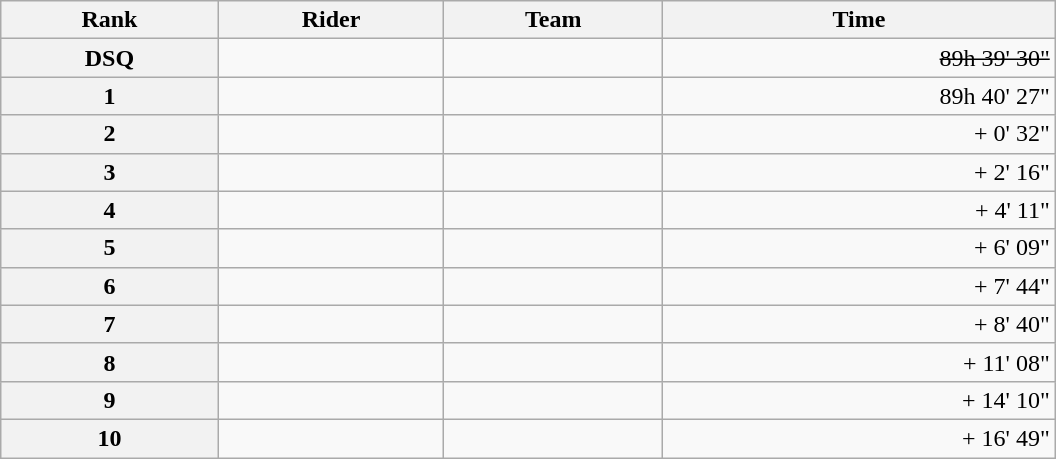<table class="wikitable" style="width:44em;margin-bottom:0;">
<tr>
<th scope="col">Rank</th>
<th scope="col">Rider</th>
<th scope="col">Team</th>
<th scope="col">Time</th>
</tr>
<tr>
<th scope="row">DSQ</th>
<td><s></s></td>
<td><s></s></td>
<td style="text-align:right;"><s>89h 39' 30"</s></td>
</tr>
<tr>
<th scope="row">1</th>
<td> </td>
<td></td>
<td style="text-align:right;">89h 40' 27"</td>
</tr>
<tr>
<th scope="row">2</th>
<td> </td>
<td></td>
<td style="text-align:right;">+ 0' 32"</td>
</tr>
<tr>
<th scope="row">3</th>
<td></td>
<td></td>
<td style="text-align:right;">+ 2' 16"</td>
</tr>
<tr>
<th scope="row">4</th>
<td></td>
<td></td>
<td style="text-align:right;">+ 4' 11"</td>
</tr>
<tr>
<th scope="row">5</th>
<td></td>
<td></td>
<td style="text-align:right;">+ 6' 09"</td>
</tr>
<tr>
<th scope="row">6</th>
<td></td>
<td></td>
<td style="text-align:right;">+ 7' 44"</td>
</tr>
<tr>
<th scope="row">7</th>
<td></td>
<td></td>
<td style="text-align:right;">+ 8' 40"</td>
</tr>
<tr>
<th scope="row">8</th>
<td></td>
<td></td>
<td style="text-align:right;">+ 11' 08"</td>
</tr>
<tr>
<th scope="row">9</th>
<td> </td>
<td></td>
<td style="text-align:right;">+ 14' 10"</td>
</tr>
<tr>
<th scope="row">10</th>
<td></td>
<td></td>
<td style="text-align:right;">+ 16' 49"</td>
</tr>
</table>
